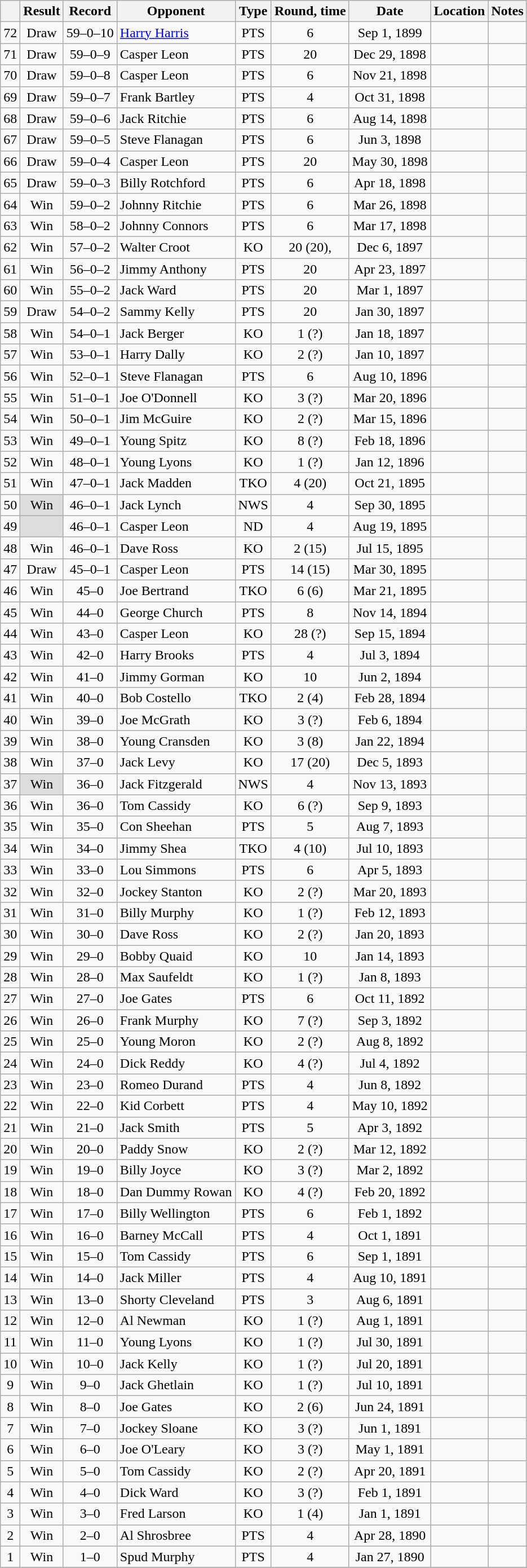<table class="wikitable mw-collapsible mw-collapsed" style="text-align:center">
<tr>
<th></th>
<th>Result</th>
<th>Record</th>
<th>Opponent</th>
<th>Type</th>
<th>Round, time</th>
<th>Date</th>
<th>Location</th>
<th>Notes</th>
</tr>
<tr>
<td>72</td>
<td>Draw</td>
<td>59–0–10 </td>
<td align=left><a href='#'>Harry Harris</a></td>
<td>PTS</td>
<td>6</td>
<td>Sep 1, 1899</td>
<td style="text-align:left;"></td>
<td></td>
</tr>
<tr>
<td>71</td>
<td>Draw</td>
<td>59–0–9 </td>
<td align=left>Casper Leon</td>
<td>PTS</td>
<td>20</td>
<td>Dec 29, 1898</td>
<td style="text-align:left;"></td>
<td style="text-align:left;"></td>
</tr>
<tr>
<td>70</td>
<td>Draw</td>
<td>59–0–8 </td>
<td align=left>Casper Leon</td>
<td>PTS</td>
<td>6</td>
<td>Nov 21, 1898</td>
<td style="text-align:left;"></td>
<td style="text-align:left;"></td>
</tr>
<tr>
<td>69</td>
<td>Draw</td>
<td>59–0–7 </td>
<td align=left>Frank Bartley</td>
<td>PTS</td>
<td>4</td>
<td>Oct 31, 1898</td>
<td style="text-align:left;"></td>
<td></td>
</tr>
<tr>
<td>68</td>
<td>Draw</td>
<td>59–0–6 </td>
<td align=left>Jack Ritchie</td>
<td>PTS</td>
<td>6</td>
<td>Aug 14, 1898</td>
<td style="text-align:left;"></td>
<td></td>
</tr>
<tr>
<td>67</td>
<td>Draw</td>
<td>59–0–5 </td>
<td align=left>Steve Flanagan</td>
<td>PTS</td>
<td>6</td>
<td>Jun 3, 1898</td>
<td style="text-align:left;"></td>
<td></td>
</tr>
<tr>
<td>66</td>
<td>Draw</td>
<td>59–0–4 </td>
<td align=left>Casper Leon</td>
<td>PTS</td>
<td>20</td>
<td>May 30, 1898</td>
<td style="text-align:left;"></td>
<td style="text-align:left;"></td>
</tr>
<tr>
<td>65</td>
<td>Draw</td>
<td>59–0–3 </td>
<td align=left>Billy Rotchford</td>
<td>PTS</td>
<td>6</td>
<td>Apr 18, 1898</td>
<td style="text-align:left;"></td>
<td></td>
</tr>
<tr>
<td>64</td>
<td>Win</td>
<td>59–0–2 </td>
<td align=left>Johnny Ritchie</td>
<td>PTS</td>
<td>6</td>
<td>Mar 26, 1898</td>
<td style="text-align:left;"></td>
<td></td>
</tr>
<tr>
<td>63</td>
<td>Win</td>
<td>58–0–2 </td>
<td align=left>Johnny Connors</td>
<td>PTS</td>
<td>6</td>
<td>Mar 17, 1898</td>
<td style="text-align:left;"></td>
<td></td>
</tr>
<tr>
<td>62</td>
<td>Win</td>
<td>57–0–2 </td>
<td align=left>Walter Croot</td>
<td>KO</td>
<td>20 (20), </td>
<td>Dec 6, 1897</td>
<td style="text-align:left;"></td>
<td style="text-align:left;"></td>
</tr>
<tr>
<td>61</td>
<td>Win</td>
<td>56–0–2 </td>
<td align=left>Jimmy Anthony</td>
<td>PTS</td>
<td>20</td>
<td>Apr 23, 1897</td>
<td style="text-align:left;"></td>
<td style="text-align:left;"></td>
</tr>
<tr>
<td>60</td>
<td>Win</td>
<td>55–0–2 </td>
<td align=left>Jack Ward</td>
<td>PTS</td>
<td>20</td>
<td>Mar 1, 1897</td>
<td style="text-align:left;"></td>
<td style="text-align:left;"></td>
</tr>
<tr>
<td>59</td>
<td>Draw</td>
<td>54–0–2 </td>
<td align=left>Sammy Kelly</td>
<td>PTS</td>
<td>20</td>
<td>Jan 30, 1897</td>
<td style="text-align:left;"></td>
<td></td>
</tr>
<tr>
<td>58</td>
<td>Win</td>
<td>54–0–1 </td>
<td align=left>Jack Berger</td>
<td>KO</td>
<td>1 (?)</td>
<td>Jan 18, 1897</td>
<td style="text-align:left;"></td>
<td></td>
</tr>
<tr>
<td>57</td>
<td>Win</td>
<td>53–0–1 </td>
<td align=left>Harry Dally</td>
<td>KO</td>
<td>2 (?)</td>
<td>Jan 10, 1897</td>
<td style="text-align:left;"></td>
<td></td>
</tr>
<tr>
<td>56</td>
<td>Win</td>
<td>52–0–1 </td>
<td align=left>Steve Flanagan</td>
<td>PTS</td>
<td>6</td>
<td>Aug 10, 1896</td>
<td style="text-align:left;"></td>
<td></td>
</tr>
<tr>
<td>55</td>
<td>Win</td>
<td>51–0–1 </td>
<td align=left>Joe O'Donnell</td>
<td>KO</td>
<td>3 (?)</td>
<td>Mar 20, 1896</td>
<td style="text-align:left;"></td>
<td></td>
</tr>
<tr>
<td>54</td>
<td>Win</td>
<td>50–0–1 </td>
<td align=left>Jim McGuire</td>
<td>KO</td>
<td>2 (?)</td>
<td>Mar 15, 1896</td>
<td style="text-align:left;"></td>
<td></td>
</tr>
<tr>
<td>53</td>
<td>Win</td>
<td>49–0–1 </td>
<td align=left>Young Spitz</td>
<td>KO</td>
<td>8 (?)</td>
<td>Feb 18, 1896</td>
<td style="text-align:left;"></td>
<td></td>
</tr>
<tr>
<td>52</td>
<td>Win</td>
<td>48–0–1 </td>
<td align=left>Young Lyons</td>
<td>KO</td>
<td>1 (?)</td>
<td>Jan 12, 1896</td>
<td style="text-align:left;"></td>
<td></td>
</tr>
<tr>
<td>51</td>
<td>Win</td>
<td>47–0–1 </td>
<td align=left>Jack Madden</td>
<td>TKO</td>
<td>4 (20)</td>
<td>Oct 21, 1895</td>
<td style="text-align:left;"></td>
<td style="text-align:left;"></td>
</tr>
<tr>
<td>50</td>
<td style="background:#DDD">Win</td>
<td>46–0–1 </td>
<td align=left>Jack Lynch</td>
<td>NWS</td>
<td>4</td>
<td>Sep 30, 1895</td>
<td style="text-align:left;"></td>
<td></td>
</tr>
<tr>
<td>49</td>
<td style="background:#DDD"></td>
<td>46–0–1 </td>
<td align=left>Casper Leon</td>
<td>ND</td>
<td>4</td>
<td>Aug 19, 1895</td>
<td style="text-align:left;"></td>
<td style="text-align:left;"></td>
</tr>
<tr>
<td>48</td>
<td>Win</td>
<td>46–0–1 </td>
<td align=left>Dave Ross</td>
<td>KO</td>
<td>2 (15)</td>
<td>Jul 15, 1895</td>
<td style="text-align:left;"></td>
<td style="text-align:left;"></td>
</tr>
<tr>
<td>47</td>
<td>Draw</td>
<td>45–0–1 </td>
<td align=left>Casper Leon</td>
<td>PTS</td>
<td>14 (15)</td>
<td>Mar 30, 1895</td>
<td style="text-align:left;"></td>
<td style="text-align:left;"></td>
</tr>
<tr>
<td>46</td>
<td>Win</td>
<td>45–0 </td>
<td align=left>Joe Bertrand</td>
<td>TKO</td>
<td>6 (6)</td>
<td>Mar 21, 1895</td>
<td style="text-align:left;"></td>
<td></td>
</tr>
<tr>
<td>45</td>
<td>Win</td>
<td>44–0 </td>
<td align=left>George Church</td>
<td>PTS</td>
<td>8</td>
<td>Nov 14, 1894</td>
<td style="text-align:left;"></td>
<td></td>
</tr>
<tr>
<td>44</td>
<td>Win</td>
<td>43–0 </td>
<td align=left>Casper Leon</td>
<td>KO</td>
<td>28 (?)</td>
<td>Sep 15, 1894</td>
<td style="text-align:left;"></td>
<td style="text-align:left;"></td>
</tr>
<tr>
<td>43</td>
<td>Win</td>
<td>42–0 </td>
<td align=left>Harry Brooks</td>
<td>PTS</td>
<td>4</td>
<td>Jul 3, 1894</td>
<td style="text-align:left;"></td>
<td></td>
</tr>
<tr>
<td>42</td>
<td>Win</td>
<td>41–0 </td>
<td align=left>Jimmy Gorman</td>
<td>KO</td>
<td>10</td>
<td>Jun 2, 1894</td>
<td style="text-align:left;"></td>
<td style="text-align:left;"></td>
</tr>
<tr>
<td>41</td>
<td>Win</td>
<td>40–0 </td>
<td align=left>Bob Costello</td>
<td>TKO</td>
<td>2 (4)</td>
<td>Feb 28, 1894</td>
<td style="text-align:left;"></td>
<td style="text-align:left;"></td>
</tr>
<tr>
<td>40</td>
<td>Win</td>
<td>39–0 </td>
<td align=left>Joe McGrath</td>
<td>KO</td>
<td>3 (?)</td>
<td>Feb 6, 1894</td>
<td style="text-align:left;"></td>
<td></td>
</tr>
<tr>
<td>39</td>
<td>Win</td>
<td>38–0 </td>
<td align=left>Young Cransden</td>
<td>KO</td>
<td>3 (8)</td>
<td>Jan 22, 1894</td>
<td style="text-align:left;"></td>
<td></td>
</tr>
<tr>
<td>38</td>
<td>Win</td>
<td>37–0 </td>
<td align=left>Jack Levy</td>
<td>KO</td>
<td>17 (20)</td>
<td>Dec 5, 1893</td>
<td style="text-align:left;"></td>
<td style="text-align:left;"></td>
</tr>
<tr>
<td>37</td>
<td style="background:#DDD">Win</td>
<td>36–0 </td>
<td align=left>Jack Fitzgerald</td>
<td>NWS</td>
<td>4</td>
<td>Nov 13, 1893</td>
<td style="text-align:left;"></td>
<td></td>
</tr>
<tr>
<td>36</td>
<td>Win</td>
<td>36–0</td>
<td align=left>Tom Cassidy</td>
<td>KO</td>
<td>6 (?)</td>
<td>Sep 9, 1893</td>
<td style="text-align:left;"></td>
<td></td>
</tr>
<tr>
<td>35</td>
<td>Win</td>
<td>35–0</td>
<td align=left>Con Sheehan</td>
<td>PTS</td>
<td>5</td>
<td>Aug 7, 1893</td>
<td style="text-align:left;"></td>
<td></td>
</tr>
<tr>
<td>34</td>
<td>Win</td>
<td>34–0</td>
<td align=left>Jimmy Shea</td>
<td>TKO</td>
<td>4 (10)</td>
<td>Jul 10, 1893</td>
<td style="text-align:left;"></td>
<td></td>
</tr>
<tr>
<td>33</td>
<td>Win</td>
<td>33–0</td>
<td align=left>Lou Simmons</td>
<td>PTS</td>
<td>6</td>
<td>Apr 5, 1893</td>
<td style="text-align:left;"></td>
<td></td>
</tr>
<tr>
<td>32</td>
<td>Win</td>
<td>32–0</td>
<td align=left>Jockey Stanton</td>
<td>KO</td>
<td>2 (?)</td>
<td>Mar 20, 1893</td>
<td style="text-align:left;"></td>
<td></td>
</tr>
<tr>
<td>31</td>
<td>Win</td>
<td>31–0</td>
<td align=left>Billy Murphy</td>
<td>KO</td>
<td>1 (?)</td>
<td>Feb 12, 1893</td>
<td style="text-align:left;"></td>
<td></td>
</tr>
<tr>
<td>30</td>
<td>Win</td>
<td>30–0</td>
<td align=left>Dave Ross</td>
<td>KO</td>
<td>2 (?)</td>
<td>Jan 20, 1893</td>
<td style="text-align:left;"></td>
<td></td>
</tr>
<tr>
<td>29</td>
<td>Win</td>
<td>29–0</td>
<td align=left>Bobby Quaid</td>
<td>KO</td>
<td>10</td>
<td>Jan 14, 1893</td>
<td style="text-align:left;"></td>
<td style="text-align:left;"></td>
</tr>
<tr>
<td>28</td>
<td>Win</td>
<td>28–0</td>
<td align=left>Max Saufeldt</td>
<td>KO</td>
<td>1 (?)</td>
<td>Jan 8, 1893</td>
<td style="text-align:left;"></td>
<td></td>
</tr>
<tr>
<td>27</td>
<td>Win</td>
<td>27–0</td>
<td align=left>Joe Gates</td>
<td>PTS</td>
<td>6</td>
<td>Oct 11, 1892</td>
<td style="text-align:left;"></td>
<td></td>
</tr>
<tr>
<td>26</td>
<td>Win</td>
<td>26–0</td>
<td align=left>Frank Murphy</td>
<td>KO</td>
<td>7 (?)</td>
<td>Sep 3, 1892</td>
<td style="text-align:left;"></td>
<td></td>
</tr>
<tr>
<td>25</td>
<td>Win</td>
<td>25–0</td>
<td align=left>Young Moron</td>
<td>KO</td>
<td>2 (?)</td>
<td>Aug 8, 1892</td>
<td style="text-align:left;"></td>
<td></td>
</tr>
<tr>
<td>24</td>
<td>Win</td>
<td>24–0</td>
<td align=left>Dick Reddy</td>
<td>KO</td>
<td>4 (?)</td>
<td>Jul 4, 1892</td>
<td style="text-align:left;"></td>
<td></td>
</tr>
<tr>
<td>23</td>
<td>Win</td>
<td>23–0</td>
<td align=left>Romeo Durand</td>
<td>PTS</td>
<td>4</td>
<td>Jun 8, 1892</td>
<td style="text-align:left;"></td>
<td></td>
</tr>
<tr>
<td>22</td>
<td>Win</td>
<td>22–0</td>
<td align=left>Kid Corbett</td>
<td>PTS</td>
<td>4</td>
<td>May 10, 1892</td>
<td style="text-align:left;"></td>
<td></td>
</tr>
<tr>
<td>21</td>
<td>Win</td>
<td>21–0</td>
<td align=left>Jack Smith</td>
<td>PTS</td>
<td>5</td>
<td>Apr 3, 1892</td>
<td style="text-align:left;"></td>
<td></td>
</tr>
<tr>
<td>20</td>
<td>Win</td>
<td>20–0</td>
<td align=left>Paddy Snow</td>
<td>KO</td>
<td>2 (?)</td>
<td>Mar 12, 1892</td>
<td style="text-align:left;"></td>
<td></td>
</tr>
<tr>
<td>19</td>
<td>Win</td>
<td>19–0</td>
<td align=left>Billy Joyce</td>
<td>KO</td>
<td>3 (?)</td>
<td>Mar 2, 1892</td>
<td style="text-align:left;"></td>
<td></td>
</tr>
<tr>
<td>18</td>
<td>Win</td>
<td>18–0</td>
<td align=left>Dan Dummy Rowan</td>
<td>KO</td>
<td>4 (?)</td>
<td>Feb 20, 1892</td>
<td style="text-align:left;"></td>
<td></td>
</tr>
<tr>
<td>17</td>
<td>Win</td>
<td>17–0</td>
<td align=left>Billy Wellington</td>
<td>PTS</td>
<td>6</td>
<td>Feb 1, 1892</td>
<td style="text-align:left;"></td>
<td></td>
</tr>
<tr>
<td>16</td>
<td>Win</td>
<td>16–0</td>
<td align=left>Barney McCall</td>
<td>PTS</td>
<td>4</td>
<td>Oct 1, 1891</td>
<td style="text-align:left;"></td>
<td style="text-align:left;"></td>
</tr>
<tr>
<td>15</td>
<td>Win</td>
<td>15–0</td>
<td align=left>Tom Cassidy</td>
<td>PTS</td>
<td>6</td>
<td>Sep 1, 1891</td>
<td style="text-align:left;"></td>
<td style="text-align:left;"></td>
</tr>
<tr>
<td>14</td>
<td>Win</td>
<td>14–0</td>
<td align=left>Jack Miller</td>
<td>PTS</td>
<td>4</td>
<td>Aug 10, 1891</td>
<td style="text-align:left;"></td>
<td style="text-align:left;"></td>
</tr>
<tr>
<td>13</td>
<td>Win</td>
<td>13–0</td>
<td align=left>Shorty Cleveland</td>
<td>PTS</td>
<td>3</td>
<td>Aug 6, 1891</td>
<td style="text-align:left;"></td>
<td></td>
</tr>
<tr>
<td>12</td>
<td>Win</td>
<td>12–0</td>
<td align=left>Al Newman</td>
<td>KO</td>
<td>1 (?)</td>
<td>Aug 1, 1891</td>
<td style="text-align:left;"></td>
<td style="text-align:left;"></td>
</tr>
<tr>
<td>11</td>
<td>Win</td>
<td>11–0</td>
<td align=left>Young Lyons</td>
<td>KO</td>
<td>1 (?)</td>
<td>Jul 30, 1891</td>
<td style="text-align:left;"></td>
<td style="text-align:left;"></td>
</tr>
<tr>
<td>10</td>
<td>Win</td>
<td>10–0</td>
<td align=left>Jack Kelly</td>
<td>KO</td>
<td>1 (?)</td>
<td>Jul 20, 1891</td>
<td style="text-align:left;"></td>
<td style="text-align:left;"></td>
</tr>
<tr>
<td>9</td>
<td>Win</td>
<td>9–0</td>
<td align=left>Jack Ghetlain</td>
<td>KO</td>
<td>1 (?)</td>
<td>Jul 10, 1891</td>
<td style="text-align:left;"></td>
<td style="text-align:left;"></td>
</tr>
<tr>
<td>8</td>
<td>Win</td>
<td>8–0</td>
<td align=left>Joe Gates</td>
<td>KO</td>
<td>2 (6)</td>
<td>Jun 24, 1891</td>
<td style="text-align:left;"></td>
<td></td>
</tr>
<tr>
<td>7</td>
<td>Win</td>
<td>7–0</td>
<td align=left>Jockey Sloane</td>
<td>KO</td>
<td>3 (?)</td>
<td>Jun 1, 1891</td>
<td style="text-align:left;"></td>
<td style="text-align:left;"></td>
</tr>
<tr>
<td>6</td>
<td>Win</td>
<td>6–0</td>
<td align=left>Joe O'Leary</td>
<td>KO</td>
<td>3 (?)</td>
<td>May 1, 1891</td>
<td style="text-align:left;"></td>
<td style="text-align:left;"></td>
</tr>
<tr>
<td>5</td>
<td>Win</td>
<td>5–0</td>
<td align=left>Tom Cassidy</td>
<td>KO</td>
<td>2 (?)</td>
<td>Apr 20, 1891</td>
<td style="text-align:left;"></td>
<td></td>
</tr>
<tr>
<td>4</td>
<td>Win</td>
<td>4–0</td>
<td align=left>Dick Ward</td>
<td>KO</td>
<td>3 (?)</td>
<td>Feb 1, 1891</td>
<td style="text-align:left;"></td>
<td style="text-align:left;"></td>
</tr>
<tr>
<td>3</td>
<td>Win</td>
<td>3–0</td>
<td align=left>Fred Larson</td>
<td>KO</td>
<td>1 (4)</td>
<td>Jan 1, 1891</td>
<td style="text-align:left;"></td>
<td style="text-align:left;"></td>
</tr>
<tr>
<td>2</td>
<td>Win</td>
<td>2–0</td>
<td align=left>Al Shrosbree</td>
<td>PTS</td>
<td>4</td>
<td>Apr 28, 1890</td>
<td style="text-align:left;"></td>
<td></td>
</tr>
<tr>
<td>1</td>
<td>Win</td>
<td>1–0</td>
<td align=left>Spud Murphy</td>
<td>PTS</td>
<td>4</td>
<td>Jan 27, 1890</td>
<td style="text-align:left;"></td>
<td style="text-align:left;"></td>
</tr>
<tr>
</tr>
</table>
